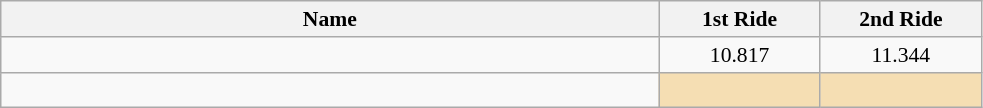<table class="wikitable" style="text-align:center; font-size:90%;">
<tr>
<th style="width:30em">Name</th>
<th style="width:7em">1st Ride</th>
<th style="width:7em">2nd Ride</th>
</tr>
<tr>
<td align=left> </td>
<td>10.817</td>
<td>11.344</td>
</tr>
<tr>
<td align=left> </td>
<td bgcolor=wheat></td>
<td bgcolor=wheat></td>
</tr>
</table>
